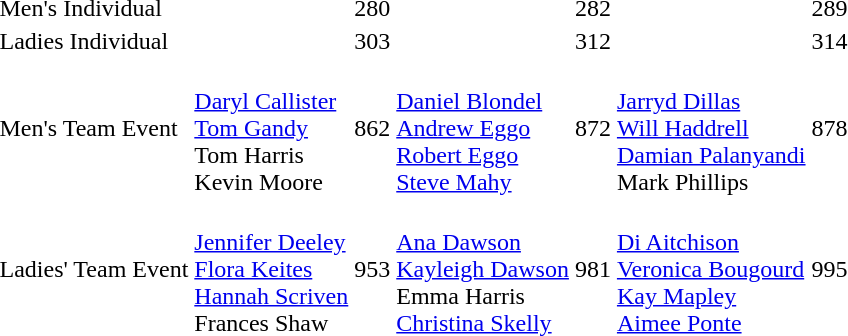<table>
<tr>
<td>Men's Individual</td>
<td></td>
<td>280</td>
<td></td>
<td>282</td>
<td></td>
<td>289</td>
</tr>
<tr>
<td>Ladies Individual</td>
<td></td>
<td>303</td>
<td></td>
<td>312</td>
<td></td>
<td>314</td>
</tr>
<tr>
<td>Men's Team Event</td>
<td><br><a href='#'>Daryl Callister</a><br><a href='#'>Tom Gandy</a><br>Tom Harris<br>Kevin Moore</td>
<td>862</td>
<td><br><a href='#'>Daniel Blondel</a><br><a href='#'>Andrew Eggo</a><br><a href='#'>Robert Eggo</a><br><a href='#'>Steve Mahy</a></td>
<td>872</td>
<td><br><a href='#'>Jarryd Dillas</a><br><a href='#'>Will Haddrell</a><br><a href='#'>Damian Palanyandi</a><br>Mark Phillips</td>
<td>878</td>
</tr>
<tr>
<td>Ladies' Team Event</td>
<td><br><a href='#'>Jennifer Deeley</a><br><a href='#'>Flora Keites</a><br><a href='#'>Hannah Scriven</a><br>Frances Shaw</td>
<td>953</td>
<td><br><a href='#'>Ana Dawson</a><br><a href='#'>Kayleigh Dawson</a><br>Emma Harris<br><a href='#'>Christina Skelly</a></td>
<td>981</td>
<td><br><a href='#'>Di Aitchison</a><br><a href='#'>Veronica Bougourd</a><br><a href='#'>Kay Mapley</a><br><a href='#'>Aimee Ponte</a></td>
<td>995</td>
</tr>
</table>
